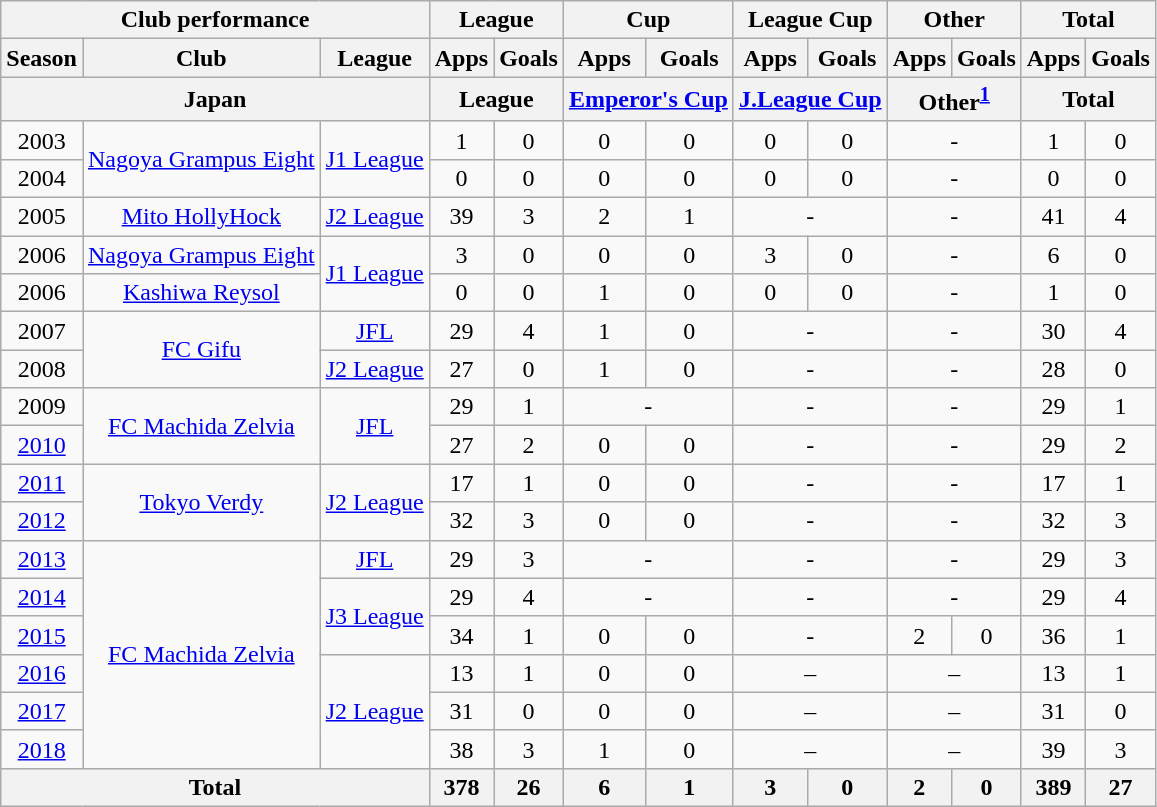<table class="wikitable" style="text-align:center;">
<tr>
<th colspan=3>Club performance</th>
<th colspan=2>League</th>
<th colspan=2>Cup</th>
<th colspan=2>League Cup</th>
<th colspan=2>Other</th>
<th colspan=2>Total</th>
</tr>
<tr>
<th>Season</th>
<th>Club</th>
<th>League</th>
<th>Apps</th>
<th>Goals</th>
<th>Apps</th>
<th>Goals</th>
<th>Apps</th>
<th>Goals</th>
<th>Apps</th>
<th>Goals</th>
<th>Apps</th>
<th>Goals</th>
</tr>
<tr>
<th colspan=3>Japan</th>
<th colspan=2>League</th>
<th colspan=2><a href='#'>Emperor's Cup</a></th>
<th colspan=2><a href='#'>J.League Cup</a></th>
<th colspan=2>Other<sup><a href='#'>1</a></sup></th>
<th colspan=2>Total</th>
</tr>
<tr>
<td>2003</td>
<td rowspan="2"><a href='#'>Nagoya Grampus Eight</a></td>
<td rowspan="2"><a href='#'>J1 League</a></td>
<td>1</td>
<td>0</td>
<td>0</td>
<td>0</td>
<td>0</td>
<td>0</td>
<td colspan="2">-</td>
<td>1</td>
<td>0</td>
</tr>
<tr>
<td>2004</td>
<td>0</td>
<td>0</td>
<td>0</td>
<td>0</td>
<td>0</td>
<td>0</td>
<td colspan="2">-</td>
<td>0</td>
<td>0</td>
</tr>
<tr>
<td>2005</td>
<td><a href='#'>Mito HollyHock</a></td>
<td><a href='#'>J2 League</a></td>
<td>39</td>
<td>3</td>
<td>2</td>
<td>1</td>
<td colspan="2">-</td>
<td colspan="2">-</td>
<td>41</td>
<td>4</td>
</tr>
<tr>
<td>2006</td>
<td><a href='#'>Nagoya Grampus Eight</a></td>
<td rowspan="2"><a href='#'>J1 League</a></td>
<td>3</td>
<td>0</td>
<td>0</td>
<td>0</td>
<td>3</td>
<td>0</td>
<td colspan="2">-</td>
<td>6</td>
<td>0</td>
</tr>
<tr>
<td>2006</td>
<td><a href='#'>Kashiwa Reysol</a></td>
<td>0</td>
<td>0</td>
<td>1</td>
<td>0</td>
<td>0</td>
<td>0</td>
<td colspan="2">-</td>
<td>1</td>
<td>0</td>
</tr>
<tr>
<td>2007</td>
<td rowspan="2"><a href='#'>FC Gifu</a></td>
<td><a href='#'>JFL</a></td>
<td>29</td>
<td>4</td>
<td>1</td>
<td>0</td>
<td colspan="2">-</td>
<td colspan="2">-</td>
<td>30</td>
<td>4</td>
</tr>
<tr>
<td>2008</td>
<td><a href='#'>J2 League</a></td>
<td>27</td>
<td>0</td>
<td>1</td>
<td>0</td>
<td colspan="2">-</td>
<td colspan="2">-</td>
<td>28</td>
<td>0</td>
</tr>
<tr>
<td>2009</td>
<td rowspan="2"><a href='#'>FC Machida Zelvia</a></td>
<td rowspan="2"><a href='#'>JFL</a></td>
<td>29</td>
<td>1</td>
<td colspan="2">-</td>
<td colspan="2">-</td>
<td colspan="2">-</td>
<td>29</td>
<td>1</td>
</tr>
<tr>
<td><a href='#'>2010</a></td>
<td>27</td>
<td>2</td>
<td>0</td>
<td>0</td>
<td colspan="2">-</td>
<td colspan="2">-</td>
<td>29</td>
<td>2</td>
</tr>
<tr>
<td><a href='#'>2011</a></td>
<td rowspan="2"><a href='#'>Tokyo Verdy</a></td>
<td rowspan="2"><a href='#'>J2 League</a></td>
<td>17</td>
<td>1</td>
<td>0</td>
<td>0</td>
<td colspan="2">-</td>
<td colspan="2">-</td>
<td>17</td>
<td>1</td>
</tr>
<tr>
<td><a href='#'>2012</a></td>
<td>32</td>
<td>3</td>
<td>0</td>
<td>0</td>
<td colspan="2">-</td>
<td colspan="2">-</td>
<td>32</td>
<td>3</td>
</tr>
<tr>
<td><a href='#'>2013</a></td>
<td rowspan="6"><a href='#'>FC Machida Zelvia</a></td>
<td><a href='#'>JFL</a></td>
<td>29</td>
<td>3</td>
<td colspan="2">-</td>
<td colspan="2">-</td>
<td colspan="2">-</td>
<td>29</td>
<td>3</td>
</tr>
<tr>
<td><a href='#'>2014</a></td>
<td rowspan="2"><a href='#'>J3 League</a></td>
<td>29</td>
<td>4</td>
<td colspan="2">-</td>
<td colspan="2">-</td>
<td colspan="2">-</td>
<td>29</td>
<td>4</td>
</tr>
<tr>
<td><a href='#'>2015</a></td>
<td>34</td>
<td>1</td>
<td>0</td>
<td>0</td>
<td colspan="2">-</td>
<td>2</td>
<td>0</td>
<td>36</td>
<td>1</td>
</tr>
<tr>
<td><a href='#'>2016</a></td>
<td rowspan="3"><a href='#'>J2 League</a></td>
<td>13</td>
<td>1</td>
<td>0</td>
<td>0</td>
<td colspan="2">–</td>
<td colspan="2">–</td>
<td>13</td>
<td>1</td>
</tr>
<tr>
<td><a href='#'>2017</a></td>
<td>31</td>
<td>0</td>
<td>0</td>
<td>0</td>
<td colspan="2">–</td>
<td colspan="2">–</td>
<td>31</td>
<td>0</td>
</tr>
<tr>
<td><a href='#'>2018</a></td>
<td>38</td>
<td>3</td>
<td>1</td>
<td>0</td>
<td colspan="2">–</td>
<td colspan="2">–</td>
<td>39</td>
<td>3</td>
</tr>
<tr>
<th colspan=3>Total</th>
<th>378</th>
<th>26</th>
<th>6</th>
<th>1</th>
<th>3</th>
<th>0</th>
<th>2</th>
<th>0</th>
<th>389</th>
<th>27</th>
</tr>
</table>
